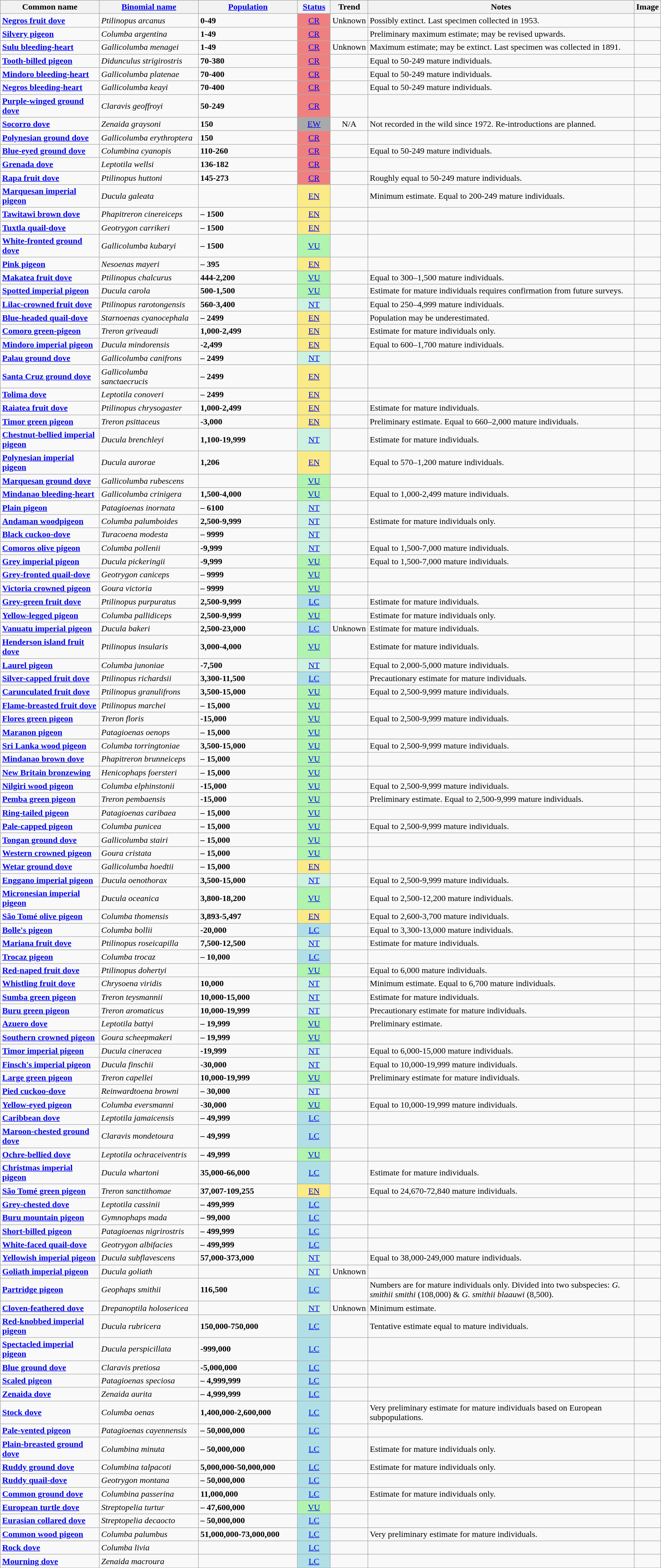<table class="wikitable sortable">
<tr>
<th style="width:15%;">Common name</th>
<th style="width:15%;"><a href='#'>Binomial name</a></th>
<th data-sort- type="number" style="width:15%;"><a href='#'>Population</a></th>
<th style="width:5%;"><a href='#'>Status</a></th>
<th style="width:5%;">Trend</th>
<th class="unsortable">Notes</th>
<th class="unsortable">Image</th>
</tr>
<tr mi>
<td><strong><a href='#'>Negros fruit dove</a></strong></td>
<td><em>Ptilinopus arcanus</em></td>
<td><strong>0-49</strong></td>
<td style="text-align:center; background:#F08080;"><a href='#'>CR</a></td>
<td align="center">Unknown</td>
<td>Possibly extinct. Last specimen collected in 1953.</td>
<td></td>
</tr>
<tr>
<td><strong><a href='#'>Silvery pigeon</a></strong></td>
<td><em>Columba argentina</em></td>
<td><strong>1-49</strong></td>
<td style="text-align:center; background:#f08080;"><a href='#'>CR</a></td>
<td align=center></td>
<td>Preliminary maximum estimate; may be revised upwards.</td>
<td></td>
</tr>
<tr>
<td><strong><a href='#'>Sulu bleeding-heart</a></strong></td>
<td><em>Gallicolumba menagei</em></td>
<td><strong>1-49</strong></td>
<td style="text-align:center; background:#f08080;"><a href='#'>CR</a></td>
<td align="center">Unknown</td>
<td>Maximum estimate; may be extinct. Last specimen was collected in 1891.</td>
<td></td>
</tr>
<tr>
<td><strong><a href='#'>Tooth-billed pigeon</a></strong></td>
<td><em>Didunculus strigirostris</em></td>
<td><strong>70-380</strong></td>
<td style="text-align:center; background:#F08080;"><a href='#'>CR</a></td>
<td align="center"></td>
<td>Equal to 50-249 mature individuals.</td>
<td></td>
</tr>
<tr>
<td><strong><a href='#'>Mindoro bleeding-heart</a></strong></td>
<td><em>Gallicolumba platenae</em></td>
<td><strong>70-400</strong></td>
<td style="text-align:center; background:#f08080;"><a href='#'>CR</a></td>
<td align="center"></td>
<td>Equal to 50-249 mature individuals.</td>
<td></td>
</tr>
<tr>
<td><strong><a href='#'>Negros bleeding-heart</a></strong></td>
<td><em>Gallicolumba keayi</em></td>
<td><strong>70-400</strong></td>
<td style="text-align:center; background:#f08080;"><a href='#'>CR</a></td>
<td align="center"></td>
<td>Equal to 50-249 mature individuals.</td>
<td></td>
</tr>
<tr>
<td><strong><a href='#'>Purple-winged ground dove</a></strong></td>
<td><em>Claravis geoffroyi</em></td>
<td><strong>50-249</strong></td>
<td style="text-align:center; background:#f08080;"><a href='#'>CR</a></td>
<td align=center></td>
<td></td>
<td></td>
</tr>
<tr>
<td><strong><a href='#'>Socorro dove</a></strong></td>
<td><em>Zenaida graysoni</em></td>
<td><strong>150</strong></td>
<td style="text-align:center; background:darkGrey;"><a href='#'>EW</a></td>
<td align=center>N/A</td>
<td>Not recorded in the wild since 1972. Re-introductions are planned.</td>
<td></td>
</tr>
<tr>
<td><strong><a href='#'>Polynesian ground dove</a></strong></td>
<td><em>Gallicolumba erythroptera</em></td>
<td><strong>150</strong></td>
<td style="text-align:center; background:#f08080;"><a href='#'>CR</a></td>
<td align=center></td>
<td></td>
<td></td>
</tr>
<tr>
<td><strong><a href='#'>Blue-eyed ground dove</a></strong></td>
<td><em>Columbina cyanopis</em></td>
<td><strong>110-260</strong></td>
<td style="text-align:center; background:#f08080;"><a href='#'>CR</a></td>
<td align="center"></td>
<td>Equal to 50-249 mature individuals.</td>
<td></td>
</tr>
<tr>
<td><strong><a href='#'>Grenada dove</a></strong></td>
<td><em>Leptotila wellsi</em></td>
<td><strong>136-182</strong></td>
<td style="text-align:center; background:#f08080;"><a href='#'>CR</a></td>
<td align=center></td>
<td></td>
<td></td>
</tr>
<tr>
<td><strong><a href='#'>Rapa fruit dove</a></strong></td>
<td><em>Ptilinopus huttoni</em></td>
<td><strong>145-273</strong></td>
<td style="text-align:center; background:#F08080;"><a href='#'>CR</a></td>
<td align="center"></td>
<td>Roughly equal to 50-249 mature individuals.</td>
<td></td>
</tr>
<tr>
<td><strong><a href='#'>Marquesan imperial pigeon</a></strong></td>
<td><em>Ducula galeata</em></td>
<td><strong></strong></td>
<td style="text-align:center; background:#faeb86;"><a href='#'>EN</a></td>
<td align="center"></td>
<td>Minimum estimate. Equal to 200-249 mature individuals.</td>
<td></td>
</tr>
<tr>
<td><strong><a href='#'>Tawitawi brown dove</a></strong></td>
<td><em>Phapitreron cinereiceps</em></td>
<td><strong> – 1500</strong></td>
<td style="text-align:center; background:#FAEB86;"><a href='#'>EN</a></td>
<td align=center></td>
<td></td>
<td></td>
</tr>
<tr>
<td><strong><a href='#'>Tuxtla quail-dove</a></strong></td>
<td><em>Geotrygon carrikeri</em></td>
<td><strong> – 1500</strong></td>
<td style="text-align:center; background:#faeb86;"><a href='#'>EN</a></td>
<td align=center></td>
<td></td>
<td></td>
</tr>
<tr>
<td><strong><a href='#'>White-fronted ground dove</a></strong></td>
<td><em>Gallicolumba kubaryi</em></td>
<td><strong> – 1500</strong></td>
<td style="text-align:center; background:#b0f4b0;"><a href='#'>VU</a></td>
<td align=center></td>
<td></td>
<td></td>
</tr>
<tr>
<td><strong><a href='#'>Pink pigeon</a></strong></td>
<td><em>Nesoenas mayeri</em></td>
<td><strong> – 395</strong></td>
<td style="text-align:center; background:#faeb86;"><a href='#'>EN</a></td>
<td align=center></td>
<td></td>
<td></td>
</tr>
<tr>
<td><strong><a href='#'>Makatea fruit dove</a></strong></td>
<td><em>Ptilinopus chalcurus</em></td>
<td><strong>444-2,200</strong></td>
<td style="text-align:center; background:#b0f4b0;"><a href='#'>VU</a></td>
<td align="center"></td>
<td>Equal to 300–1,500 mature individuals.</td>
<td></td>
</tr>
<tr>
<td><strong><a href='#'>Spotted imperial pigeon</a></strong></td>
<td><em>Ducula carola</em></td>
<td><strong>500-1,500</strong></td>
<td style="text-align:center; background:#b0f4b0;"><a href='#'>VU</a></td>
<td align="center"></td>
<td>Estimate for mature individuals requires confirmation from future surveys.</td>
<td></td>
</tr>
<tr>
<td><strong><a href='#'>Lilac-crowned fruit dove</a></strong></td>
<td><em>Ptilinopus rarotongensis</em></td>
<td><strong>560-3,400</strong></td>
<td style="text-align:center; background:#CEF2E0;"><a href='#'>NT</a></td>
<td align="center"></td>
<td>Equal to 250–4,999 mature individuals.</td>
<td></td>
</tr>
<tr>
<td><strong><a href='#'>Blue-headed quail-dove</a></strong></td>
<td><em>Starnoenas cyanocephala</em></td>
<td><strong> – 2499</strong></td>
<td style="text-align:center; background:#faeb86;"><a href='#'>EN</a></td>
<td align=center></td>
<td>Population may be underestimated.</td>
<td></td>
</tr>
<tr>
<td><strong><a href='#'>Comoro green-pigeon</a></strong></td>
<td><em>Treron griveaudi</em></td>
<td><strong>1,000-2,499</strong></td>
<td align="center" style="background:#FAEB86"><a href='#'>EN</a></td>
<td></td>
<td>Estimate for mature individuals only.</td>
<td></td>
</tr>
<tr>
<td><strong><a href='#'>Mindoro imperial pigeon</a></strong></td>
<td><em>Ducula mindorensis</em></td>
<td><strong>-2,499</strong></td>
<td style="text-align:center; background:#faeb86;"><a href='#'>EN</a></td>
<td align="center"></td>
<td>Equal to 600–1,700 mature individuals.</td>
<td></td>
</tr>
<tr>
<td><strong><a href='#'>Palau ground dove</a></strong></td>
<td><em>Gallicolumba canifrons</em></td>
<td><strong> – 2499</strong></td>
<td style="text-align:center; background:#cef2e0;"><a href='#'>NT</a></td>
<td align=center></td>
<td></td>
<td></td>
</tr>
<tr>
<td><strong><a href='#'>Santa Cruz ground dove</a></strong></td>
<td><em>Gallicolumba sanctaecrucis</em></td>
<td><strong> – 2499</strong></td>
<td style="text-align:center; background:#faeb86;"><a href='#'>EN</a></td>
<td align=center></td>
<td></td>
<td></td>
</tr>
<tr>
<td><strong><a href='#'>Tolima dove</a></strong></td>
<td><em>Leptotila conoveri</em></td>
<td><strong> – 2499</strong></td>
<td style="text-align:center; background:#faeb86;"><a href='#'>EN</a></td>
<td align=center></td>
<td></td>
<td></td>
</tr>
<tr>
<td><strong><a href='#'>Raiatea fruit dove</a></strong></td>
<td><em>Ptilinopus chrysogaster</em></td>
<td><strong>1,000-2,499</strong></td>
<td align="center" style="background:#FAEB86"><a href='#'>EN</a></td>
<td></td>
<td>Estimate for mature individuals.</td>
<td></td>
</tr>
<tr>
<td><strong><a href='#'>Timor green pigeon</a></strong></td>
<td><em>Treron psittaceus</em></td>
<td><strong>-3,000</strong></td>
<td style="text-align:center; background:#faeb86;"><a href='#'>EN</a></td>
<td align=center></td>
<td>Preliminary estimate. Equal to 660–2,000 mature individuals.</td>
<td></td>
</tr>
<tr>
<td><strong><a href='#'>Chestnut-bellied imperial pigeon</a></strong></td>
<td><em>Ducula brenchleyi</em></td>
<td><strong>1,100-19,999</strong></td>
<td style="text-align:center; background:#CEF2E0;"><a href='#'>NT</a></td>
<td align="center"></td>
<td>Estimate for mature individuals.</td>
<td></td>
</tr>
<tr>
<td><strong><a href='#'>Polynesian imperial pigeon</a></strong></td>
<td><em>Ducula aurorae</em></td>
<td><strong>1,206</strong></td>
<td style="text-align:center; background:#faeb86;"><a href='#'>EN</a></td>
<td align="center"></td>
<td>Equal to 570–1,200 mature individuals.</td>
<td></td>
</tr>
<tr>
<td><strong><a href='#'>Marquesan ground dove</a></strong></td>
<td><em>Gallicolumba rubescens</em></td>
<td><strong></strong></td>
<td style="text-align:center; background:#b0f4b0;"><a href='#'>VU</a></td>
<td align=center></td>
<td></td>
<td></td>
</tr>
<tr>
<td><strong><a href='#'>Mindanao bleeding-heart</a></strong></td>
<td><em>Gallicolumba crinigera</em></td>
<td><strong>1,500-4,000</strong></td>
<td style="text-align:center; background:#b0f4b0;"><a href='#'>VU</a></td>
<td align=center></td>
<td>Equal to 1,000-2,499 mature individuals.</td>
<td></td>
</tr>
<tr>
<td><strong><a href='#'>Plain pigeon</a></strong></td>
<td><em>Patagioenas inornata</em></td>
<td><strong> – 6100</strong></td>
<td style="text-align:center; background:#cef2e0;"><a href='#'>NT</a></td>
<td align=center></td>
<td></td>
<td></td>
</tr>
<tr>
<td><strong><a href='#'>Andaman woodpigeon</a></strong></td>
<td><em>Columba palumboides</em></td>
<td><strong>2,500-9,999</strong></td>
<td align="center" style="background:#CEF2E0"><a href='#'>NT</a></td>
<td></td>
<td>Estimate for mature individuals only.</td>
<td></td>
</tr>
<tr>
<td><strong><a href='#'>Black cuckoo-dove</a></strong></td>
<td><em>Turacoena modesta</em></td>
<td><strong> – 9999</strong></td>
<td style="text-align:center; background:#cef2e0;"><a href='#'>NT</a></td>
<td align=center></td>
<td></td>
<td></td>
</tr>
<tr>
<td><strong><a href='#'>Comoros olive pigeon</a></strong></td>
<td><em>Columba pollenii</em></td>
<td><strong>-9,999</strong></td>
<td style="text-align:center; background:#cef2e0;"><a href='#'>NT</a></td>
<td align=center></td>
<td>Equal to 1,500-7,000 mature individuals.</td>
<td></td>
</tr>
<tr>
<td><strong><a href='#'>Grey imperial pigeon</a></strong></td>
<td><em>Ducula pickeringii</em></td>
<td><strong>-9,999</strong></td>
<td style="text-align:center; background:#b0f4b0;"><a href='#'>VU</a></td>
<td align="center"></td>
<td>Equal to 1,500-7,000 mature individuals.</td>
<td></td>
</tr>
<tr>
<td><strong><a href='#'>Grey-fronted quail-dove</a></strong></td>
<td><em>Geotrygon caniceps</em></td>
<td><strong> – 9999</strong></td>
<td style="text-align:center; background:#b0f4b0;"><a href='#'>VU</a></td>
<td align=center></td>
<td></td>
<td></td>
</tr>
<tr>
<td><strong><a href='#'>Victoria crowned pigeon</a></strong></td>
<td><em>Goura victoria</em></td>
<td><strong> – 9999</strong></td>
<td style="text-align:center; background:#b0f4b0;"><a href='#'>VU</a></td>
<td align=center></td>
<td></td>
<td></td>
</tr>
<tr>
<td><strong><a href='#'>Grey-green fruit dove</a></strong></td>
<td><em>Ptilinopus purpuratus</em></td>
<td><strong>2,500-9,999</strong></td>
<td align="center" style="background:#B0E0E6"><a href='#'>LC</a></td>
<td></td>
<td>Estimate for mature individuals.</td>
<td></td>
</tr>
<tr>
<td><strong><a href='#'>Yellow-legged pigeon</a></strong></td>
<td><em>Columba pallidiceps</em></td>
<td><strong>2,500-9,999</strong></td>
<td style="text-align:center; background:#b0f4b0;"><a href='#'>VU</a></td>
<td align="center"></td>
<td>Estimate for mature individuals only.</td>
<td></td>
</tr>
<tr>
<td><strong><a href='#'>Vanuatu imperial pigeon</a></strong></td>
<td><em>Ducula bakeri</em></td>
<td><strong>2,500-23,000</strong></td>
<td style="text-align:center; background:#B0E0E6;"><a href='#'>LC</a></td>
<td align="center">Unknown</td>
<td>Estimate for mature individuals.</td>
<td></td>
</tr>
<tr>
<td><strong><a href='#'>Henderson island fruit dove</a></strong></td>
<td><em>Ptilinopus insularis</em></td>
<td><strong>3,000-4,000</strong></td>
<td align="center" style="background:#b0f4b0"><a href='#'>VU</a></td>
<td></td>
<td>Estimate for mature individuals.</td>
<td></td>
</tr>
<tr>
<td><strong><a href='#'>Laurel pigeon</a></strong></td>
<td><em>Columba junoniae</em></td>
<td><strong>-7,500</strong></td>
<td style="text-align:center; background:#cef2e0;"><a href='#'>NT</a></td>
<td align=center></td>
<td>Equal to 2,000-5,000 mature individuals.</td>
<td></td>
</tr>
<tr>
<td><strong><a href='#'>Silver-capped fruit dove</a></strong></td>
<td><em>Ptilinopus richardsii</em></td>
<td><strong>3,300-11,500</strong></td>
<td align="center" style="background:#B0E0E6"><a href='#'>LC</a></td>
<td></td>
<td>Precautionary estimate for mature individuals.</td>
<td></td>
</tr>
<tr>
<td><strong><a href='#'>Carunculated fruit dove</a></strong></td>
<td><em>Ptilinopus granulifrons</em></td>
<td><strong>3,500-15,000</strong></td>
<td style="text-align:center; background:#b0f4b0;"><a href='#'>VU</a></td>
<td align="center"></td>
<td>Equal to 2,500-9,999 mature individuals.</td>
<td></td>
</tr>
<tr>
<td><strong><a href='#'>Flame-breasted fruit dove</a></strong></td>
<td><em>Ptilinopus marchei</em></td>
<td><strong> – 15,000</strong></td>
<td style="text-align:center; background:#b0f4b0;"><a href='#'>VU</a></td>
<td align=center></td>
<td></td>
<td></td>
</tr>
<tr>
<td><strong><a href='#'>Flores green pigeon</a></strong></td>
<td><em>Treron floris</em></td>
<td><strong>-15,000</strong></td>
<td style="text-align:center; background:#b0f4b0;"><a href='#'>VU</a></td>
<td align=center></td>
<td>Equal to 2,500-9,999 mature individuals.</td>
<td></td>
</tr>
<tr>
<td><strong><a href='#'>Maranon pigeon</a></strong></td>
<td><em>Patagioenas oenops</em></td>
<td><strong> – 15,000</strong></td>
<td style="text-align:center; background:#b0f4b0;"><a href='#'>VU</a></td>
<td align=center></td>
<td></td>
<td></td>
</tr>
<tr>
</tr>
<tr>
<td><strong><a href='#'>Sri Lanka wood pigeon</a></strong></td>
<td><em>Columba torringtoniae</em></td>
<td><strong>3,500-15,000</strong></td>
<td style="text-align:center; background:#b0f4b0;"><a href='#'>VU</a></td>
<td align="center"></td>
<td>Equal to 2,500-9,999 mature individuals.</td>
<td></td>
</tr>
<tr>
<td><strong><a href='#'>Mindanao brown dove</a></strong></td>
<td><em>Phapitreron brunneiceps</em></td>
<td><strong> – 15,000</strong></td>
<td style="text-align:center; background:#b0f4b0;"><a href='#'>VU</a></td>
<td align=center></td>
<td></td>
<td></td>
</tr>
<tr>
<td><strong><a href='#'>New Britain bronzewing</a></strong></td>
<td><em>Henicophaps foersteri</em></td>
<td><strong> – 15,000</strong></td>
<td style="text-align:center; background:#b0f4b0;"><a href='#'>VU</a></td>
<td align=center></td>
<td></td>
<td></td>
</tr>
<tr>
<td><strong><a href='#'>Nilgiri wood pigeon</a></strong></td>
<td><em>Columba elphinstonii</em></td>
<td><strong>-15,000</strong></td>
<td style="text-align:center; background:#b0f4b0;"><a href='#'>VU</a></td>
<td align=center></td>
<td>Equal to 2,500-9,999 mature individuals.</td>
<td></td>
</tr>
<tr>
<td><strong><a href='#'>Pemba green pigeon</a></strong></td>
<td><em>Treron pembaensis</em></td>
<td><strong>-15,000</strong></td>
<td style="text-align:center; background:#b0f4b0;"><a href='#'>VU</a></td>
<td align="center"></td>
<td>Preliminary estimate. Equal to 2,500-9,999 mature individuals.</td>
<td></td>
</tr>
<tr>
<td><strong><a href='#'>Ring-tailed pigeon</a></strong></td>
<td><em>Patagioenas caribaea</em></td>
<td><strong> – 15,000</strong></td>
<td style="text-align:center; background:#b0f4b0;"><a href='#'>VU</a></td>
<td align=center></td>
<td></td>
<td></td>
</tr>
<tr>
<td><strong><a href='#'>Pale-capped pigeon</a></strong></td>
<td><em>Columba punicea</em></td>
<td><strong> – 15,000</strong></td>
<td style="text-align:center; background:#b0f4b0;"><a href='#'>VU</a></td>
<td align=center></td>
<td>Equal to 2,500-9,999 mature individuals.</td>
<td></td>
</tr>
<tr>
<td><strong><a href='#'>Tongan ground dove</a></strong></td>
<td><em>Gallicolumba stairi</em></td>
<td><strong> – 15,000</strong></td>
<td style="text-align:center; background:#b0f4b0;"><a href='#'>VU</a></td>
<td align=center></td>
<td></td>
<td></td>
</tr>
<tr>
<td><strong><a href='#'>Western crowned pigeon</a></strong></td>
<td><em>Goura cristata</em></td>
<td><strong> – 15,000</strong></td>
<td style="text-align:center; background:#b0f4b0;"><a href='#'>VU</a></td>
<td align=center></td>
<td></td>
<td></td>
</tr>
<tr>
<td><strong><a href='#'>Wetar ground dove</a></strong></td>
<td><em>Gallicolumba hoedtii</em></td>
<td><strong> – 15,000</strong></td>
<td style="text-align:center; background:#faeb86;"><a href='#'>EN</a></td>
<td align=center></td>
<td></td>
<td></td>
</tr>
<tr>
<td><strong><a href='#'>Enggano imperial pigeon</a></strong></td>
<td><em>Ducula oenothorax</em></td>
<td><strong>3,500-15,000</strong></td>
<td align="center" style="background:#CEF2E0"><a href='#'>NT</a></td>
<td></td>
<td>Equal to 2,500-9,999 mature individuals.</td>
<td></td>
</tr>
<tr>
<td><strong><a href='#'>Micronesian imperial pigeon</a></strong></td>
<td><em>Ducula oceanica</em></td>
<td><strong>3,800-18,200</strong></td>
<td align="center" style="background:#b0f4b0"><a href='#'>VU</a></td>
<td></td>
<td>Equal to 2,500-12,200 mature individuals.</td>
<td></td>
</tr>
<tr>
<td><strong><a href='#'>São Tomé olive pigeon</a></strong></td>
<td><em>Columba thomensis</em></td>
<td><strong>3,893-5,497</strong></td>
<td style="text-align:center; background:#faeb86;"><a href='#'>EN</a></td>
<td align="center"></td>
<td>Equal to 2,600-3,700 mature individuals.</td>
<td></td>
</tr>
<tr>
<td><strong><a href='#'>Bolle's pigeon</a></strong></td>
<td><em>Columba bollii</em></td>
<td><strong>-20,000</strong></td>
<td style="text-align:center; background:#b0e0e6;"><a href='#'>LC</a></td>
<td align="center"></td>
<td>Equal to 3,300-13,000 mature individuals.</td>
<td></td>
</tr>
<tr>
<td><strong><a href='#'>Mariana fruit dove</a></strong></td>
<td><em>Ptilinopus roseicapilla</em></td>
<td><strong>7,500-12,500</strong></td>
<td style="text-align:center; background:#CEF2E0;"><a href='#'>NT</a></td>
<td align="center"></td>
<td>Estimate for mature individuals.</td>
<td></td>
</tr>
<tr>
<td><strong><a href='#'>Trocaz pigeon</a></strong></td>
<td><em>Columba trocaz</em></td>
<td><strong> – 10,000</strong></td>
<td style="text-align:center; background:#b0e0e6;"><a href='#'>LC</a></td>
<td align=center></td>
<td></td>
<td></td>
</tr>
<tr>
<td><strong><a href='#'>Red-naped fruit dove</a></strong></td>
<td><em>Ptilinopus dohertyi</em></td>
<td><strong></strong></td>
<td style="text-align:center; background:#b0f4b0;"><a href='#'>VU</a></td>
<td align="center"></td>
<td>Equal to 6,000 mature individuals.</td>
<td></td>
</tr>
<tr>
<td><strong><a href='#'>Whistling fruit dove</a></strong></td>
<td><em>Chrysoena viridis</em></td>
<td><strong>10,000</strong></td>
<td style="text-align:center; background:#cef2e0;"><a href='#'>NT</a></td>
<td align="center"></td>
<td>Minimum estimate. Equal to 6,700 mature individuals.</td>
<td></td>
</tr>
<tr>
<td><strong><a href='#'>Sumba green pigeon</a></strong></td>
<td><em>Treron teysmannii</em></td>
<td><strong>10,000-15,000</strong></td>
<td style="text-align:center; background:#cef2e0;"><a href='#'>NT</a></td>
<td align="center"></td>
<td>Estimate for mature individuals.</td>
<td></td>
</tr>
<tr>
<td><strong><a href='#'>Buru green pigeon</a></strong></td>
<td><em>Treron aromaticus</em></td>
<td><strong>10,000-19,999</strong></td>
<td align="center" style="background:#CEF2E0"><a href='#'>NT</a></td>
<td></td>
<td>Precautionary estimate for mature individuals.</td>
<td></td>
</tr>
<tr>
<td><strong><a href='#'>Azuero dove</a></strong></td>
<td><em>Leptotila battyi</em></td>
<td><strong> – 19,999</strong></td>
<td style="text-align:center; background:#b0f4b0;"><a href='#'>VU</a></td>
<td align=center></td>
<td>Preliminary estimate.</td>
<td></td>
</tr>
<tr>
<td><strong><a href='#'>Southern crowned pigeon</a></strong></td>
<td><em>Goura scheepmakeri</em></td>
<td><strong> – 19,999</strong></td>
<td style="text-align:center; background:#b0f4b0;"><a href='#'>VU</a></td>
<td align=center></td>
<td></td>
<td></td>
</tr>
<tr>
<td><strong><a href='#'>Timor imperial pigeon</a></strong></td>
<td><em>Ducula cineracea</em></td>
<td><strong>-19,999</strong></td>
<td style="text-align:center; background:#CEF2E0"><a href='#'>NT</a></td>
<td align="center"></td>
<td>Equal to 6,000-15,000 mature individuals.</td>
<td></td>
</tr>
<tr>
<td><strong><a href='#'>Finsch's imperial pigeon</a></strong></td>
<td><em>Ducula finschii</em></td>
<td><strong>-30,000</strong></td>
<td style="text-align:center; background:#cef2e0;"><a href='#'>NT</a></td>
<td align="center"></td>
<td>Equal to 10,000-19,999 mature individuals.</td>
<td></td>
</tr>
<tr>
<td><strong><a href='#'>Large green pigeon</a></strong></td>
<td><em>Treron capellei</em></td>
<td><strong>10,000-19,999</strong></td>
<td style="text-align:center; background:#b0f4b0;"><a href='#'>VU</a></td>
<td align="center"></td>
<td>Preliminary estimate for mature individuals.</td>
<td></td>
</tr>
<tr>
<td><strong><a href='#'>Pied cuckoo-dove</a></strong></td>
<td><em>Reinwardtoena browni</em></td>
<td><strong> – 30,000</strong></td>
<td style="text-align:center; background:#cef2e0;"><a href='#'>NT</a></td>
<td align=center></td>
<td></td>
<td></td>
</tr>
<tr>
<td><strong><a href='#'>Yellow-eyed pigeon</a></strong></td>
<td><em>Columba eversmanni</em></td>
<td><strong>-30,000</strong></td>
<td style="text-align:center; background:#b0f4b0;"><a href='#'>VU</a></td>
<td align=center></td>
<td>Equal to 10,000-19,999 mature individuals.</td>
<td></td>
</tr>
<tr>
<td><strong><a href='#'>Caribbean dove</a></strong></td>
<td><em>Leptotila jamaicensis</em></td>
<td><strong> – 49,999</strong></td>
<td style="text-align:center; background:#B0E0E6;"><a href='#'>LC</a></td>
<td align=center></td>
<td></td>
<td></td>
</tr>
<tr>
<td><strong><a href='#'>Maroon-chested ground dove</a></strong></td>
<td><em>Claravis mondetoura</em></td>
<td><strong> – 49,999</strong></td>
<td style="text-align:center; background:#b0e0e6;"><a href='#'>LC</a></td>
<td align=center></td>
<td></td>
<td></td>
</tr>
<tr>
<td><strong><a href='#'>Ochre-bellied dove</a></strong></td>
<td><em>Leptotila ochraceiventris</em></td>
<td><strong> – 49,999</strong></td>
<td style="text-align:center; background:#b0f4b0;"><a href='#'>VU</a></td>
<td align=center></td>
<td></td>
<td></td>
</tr>
<tr>
<td><strong><a href='#'>Christmas imperial pigeon</a></strong></td>
<td><em>Ducula whartoni</em></td>
<td><strong>35,000-66,000</strong></td>
<td style="text-align:center; background:#B0E0E6;"><a href='#'>LC</a></td>
<td align="center"></td>
<td>Estimate for mature individuals.</td>
<td></td>
</tr>
<tr>
<td><strong><a href='#'>São Tomé green pigeon</a></strong></td>
<td><em>Treron sanctithomae</em></td>
<td><strong>37,007-109,255</strong></td>
<td style="text-align:center; background:#FAEB86;"><a href='#'>EN</a></td>
<td align="center"></td>
<td>Equal to 24,670-72,840 mature individuals.</td>
<td></td>
</tr>
<tr>
<td><strong><a href='#'>Grey-chested dove</a></strong></td>
<td><em>Leptotila cassinii</em></td>
<td><strong> – 499,999</strong></td>
<td style="text-align:center; background:#b0e0e6;"><a href='#'>LC</a></td>
<td align=center></td>
<td></td>
<td></td>
</tr>
<tr>
<td><strong><a href='#'>Buru mountain pigeon</a></strong></td>
<td><em>Gymnophaps mada</em></td>
<td><strong> – 99,000</strong></td>
<td style="text-align:center; background:#b0e0e6;"><a href='#'>LC</a></td>
<td align=center></td>
<td></td>
<td></td>
</tr>
<tr>
<td><strong><a href='#'>Short-billed pigeon</a></strong></td>
<td><em>Patagioenas nigrirostris</em></td>
<td><strong> – 499,999</strong></td>
<td style="text-align:center; background:#b0e0e6;"><a href='#'>LC</a></td>
<td align=center></td>
<td></td>
<td></td>
</tr>
<tr>
<td><strong><a href='#'>White-faced quail-dove</a></strong></td>
<td><em>Geotrygon albifacies</em></td>
<td><strong> – 499,999</strong></td>
<td style="text-align:center; background:#b0e0e6;"><a href='#'>LC</a></td>
<td align=center></td>
<td></td>
<td></td>
</tr>
<tr>
<td><strong><a href='#'>Yellowish imperial pigeon</a></strong></td>
<td><em>Ducula subflavescens</em></td>
<td><strong>57,000-373,000</strong></td>
<td style="text-align:center; background:#cef2e0;"><a href='#'>NT</a></td>
<td align="center"></td>
<td>Equal to 38,000-249,000 mature individuals.</td>
<td></td>
</tr>
<tr>
<td><strong><a href='#'>Goliath imperial pigeon</a></strong></td>
<td><em>Ducula goliath</em></td>
<td><strong></strong></td>
<td style="text-align:center; background:#cef2e0;"><a href='#'>NT</a></td>
<td align="center">Unknown</td>
<td></td>
<td></td>
</tr>
<tr>
<td><strong><a href='#'>Partridge pigeon</a></strong></td>
<td><em>Geophaps smithii</em></td>
<td><strong>116,500</strong></td>
<td style="text-align:center; background:#B0E0E6;"><a href='#'>LC</a></td>
<td align="center"></td>
<td>Numbers are for mature individuals only. Divided into two subspecies: <em>G. smithii smithi</em> (108,000) & <em>G. smithii blaauwi</em> (8,500).</td>
<td></td>
</tr>
<tr>
<td><strong><a href='#'>Cloven-feathered dove</a></strong></td>
<td><em>Drepanoptila holosericea</em></td>
<td><strong></strong></td>
<td style="text-align:center; background:#cef2e0;"><a href='#'>NT</a></td>
<td align=center>Unknown</td>
<td>Minimum estimate.</td>
<td></td>
</tr>
<tr>
<td><strong><a href='#'>Red-knobbed imperial pigeon</a></strong></td>
<td><em>Ducula rubricera</em></td>
<td><strong>150,000-750,000</strong></td>
<td style="text-align:center; background:#B0E0E6;"><a href='#'>LC</a></td>
<td align="center"></td>
<td>Tentative estimate equal to mature individuals.</td>
<td></td>
</tr>
<tr>
<td><strong><a href='#'>Spectacled imperial pigeon</a></strong></td>
<td><em>Ducula perspicillata</em></td>
<td><strong>-999,000</strong></td>
<td style="text-align:center; background:#b0e0e6;"><a href='#'>LC</a></td>
<td align="center"></td>
<td></td>
<td></td>
</tr>
<tr>
<td><strong><a href='#'>Blue ground dove</a></strong></td>
<td><em>Claravis pretiosa</em></td>
<td><strong>-5,000,000</strong></td>
<td style="text-align:center; background:#b0e0e6;"><a href='#'>LC</a></td>
<td align="center"></td>
<td></td>
<td></td>
</tr>
<tr>
<td><strong><a href='#'>Scaled pigeon</a></strong></td>
<td><em>Patagioenas speciosa</em></td>
<td><strong> – 4,999,999</strong></td>
<td style="text-align:center; background:#b0e0e6;"><a href='#'>LC</a></td>
<td align=center></td>
<td></td>
<td></td>
</tr>
<tr>
<td><strong><a href='#'>Zenaida dove</a></strong></td>
<td><em>Zenaida aurita</em></td>
<td><strong> – 4,999,999</strong></td>
<td style="text-align:center; background:#b0e0e6;"><a href='#'>LC</a></td>
<td align=center></td>
<td></td>
<td></td>
</tr>
<tr>
<td><strong><a href='#'>Stock dove</a></strong></td>
<td><em>Columba oenas</em></td>
<td><strong>1,400,000-2,600,000</strong></td>
<td align="center" style="background:#B0E0E6"><a href='#'>LC</a></td>
<td></td>
<td>Very preliminary estimate for mature individuals based on European subpopulations.</td>
<td></td>
</tr>
<tr>
<td><strong><a href='#'>Pale-vented pigeon</a></strong></td>
<td><em>Patagioenas cayennensis</em></td>
<td><strong> – 50,000,000</strong></td>
<td style="text-align:center; background:#b0e0e6;"><a href='#'>LC</a></td>
<td align=center></td>
<td></td>
<td></td>
</tr>
<tr>
<td><strong><a href='#'>Plain-breasted ground dove</a></strong></td>
<td><em>Columbina minuta</em></td>
<td><strong> – 50,000,000</strong></td>
<td style="text-align:center; background:#b0e0e6;"><a href='#'>LC</a></td>
<td align=center></td>
<td>Estimate for mature individuals only.</td>
<td></td>
</tr>
<tr>
<td><strong><a href='#'>Ruddy ground dove</a></strong></td>
<td><em>Columbina talpacoti</em></td>
<td><strong>5,000,000-50,000,000</strong></td>
<td align="center" style="background:#B0E0E6"><a href='#'>LC</a></td>
<td></td>
<td>Estimate for mature individuals only.</td>
<td></td>
</tr>
<tr>
<td><strong><a href='#'>Ruddy quail-dove</a></strong></td>
<td><em>Geotrygon montana</em></td>
<td><strong> – 50,000,000</strong></td>
<td style="text-align:center; background:#b0e0e6;"><a href='#'>LC</a></td>
<td align=center></td>
<td></td>
<td></td>
</tr>
<tr>
<td><strong><a href='#'>Common ground dove</a></strong></td>
<td><em>Columbina passerina</em></td>
<td><strong>11,000,000</strong></td>
<td align="center" style="background:#B0E0E6"><a href='#'>LC</a></td>
<td></td>
<td>Estimate for mature individuals only.</td>
<td></td>
</tr>
<tr>
<td><strong><a href='#'>European turtle dove</a></strong></td>
<td><em>Streptopelia turtur</em></td>
<td><strong> – 47,600,000</strong></td>
<td style="text-align:center; background:#b0f4b0;"><a href='#'>VU</a></td>
<td align=center></td>
<td></td>
<td></td>
</tr>
<tr>
<td><strong><a href='#'>Eurasian collared dove</a></strong></td>
<td><em>Streptopelia decaocto</em></td>
<td><strong> – 50,000,000</strong></td>
<td style="text-align:center; background:#b0e0e6;"><a href='#'>LC</a></td>
<td align=center></td>
<td></td>
<td></td>
</tr>
<tr>
<td><strong><a href='#'>Common wood pigeon</a></strong></td>
<td><em>Columba palumbus</em></td>
<td><strong>51,000,000-73,000,000</strong></td>
<td align="center" style="background:#B0E0E6"><a href='#'>LC</a></td>
<td></td>
<td>Very preliminary estimate for mature individuals.</td>
<td></td>
</tr>
<tr>
<td><strong><a href='#'>Rock dove</a></strong></td>
<td><em>Columba livia</em></td>
<td><strong></strong></td>
<td style="text-align:center; background:#b0e0e6;"><a href='#'>LC</a></td>
<td align=center></td>
<td></td>
<td></td>
</tr>
<tr>
<td><strong><a href='#'>Mourning dove</a></strong></td>
<td><em>Zenaida macroura</em></td>
<td><strong></strong></td>
<td style="text-align:center; background:#b0e0e6;"><a href='#'>LC</a></td>
<td align=center></td>
<td></td>
<td></td>
</tr>
</table>
